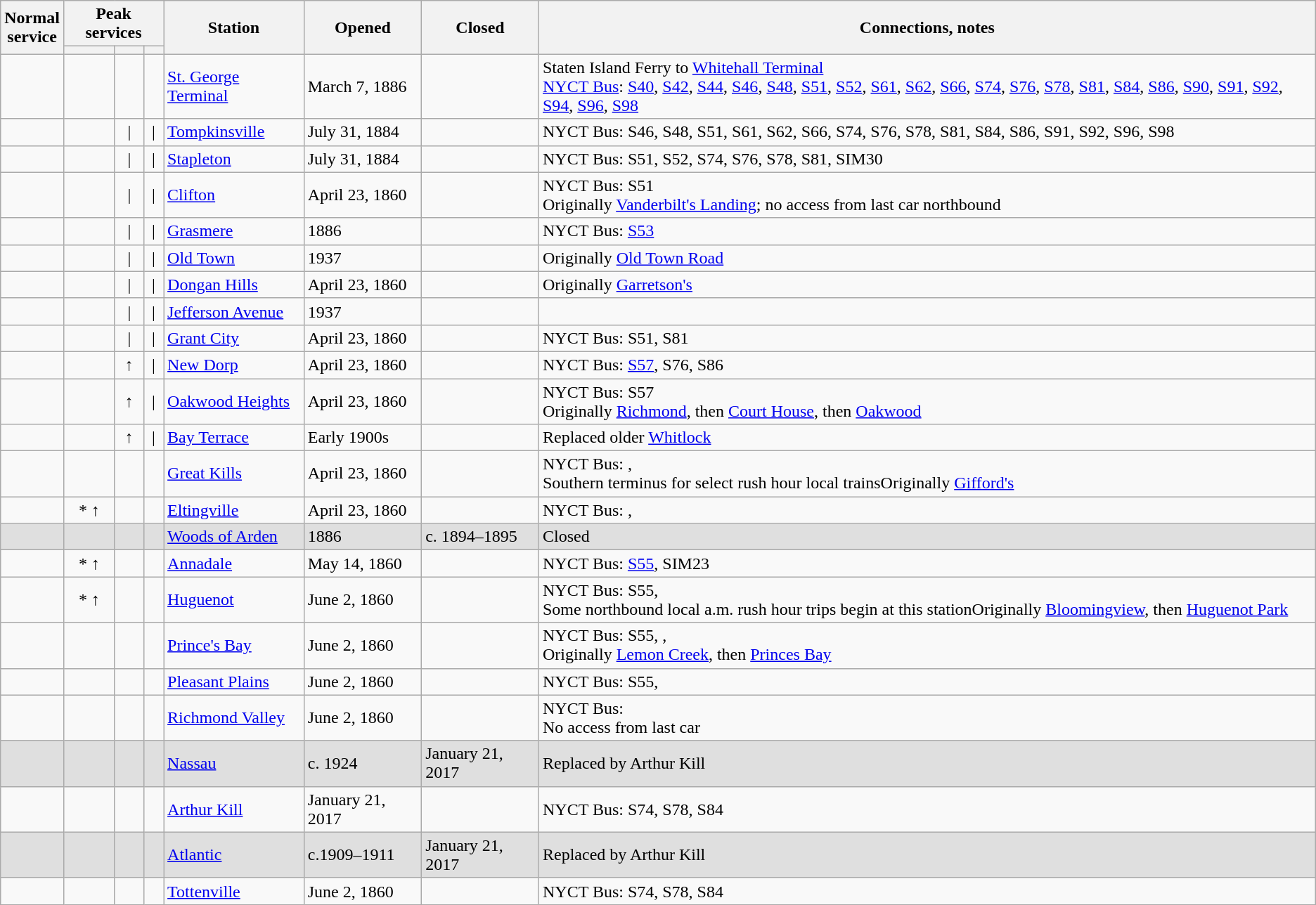<table class="wikitable" summary="Service information for the Staten Island Railway and its stations, including service times, ADA-accessibility, subway transfers, and non-subway connections.">
<tr>
<th scope="col" rowspan=2>Normal<br>service</th>
<th colspan=3>Peak services</th>
<th scope="col" rowspan=2>Station</th>
<th scope="col" rowspan=2>Opened</th>
<th scope="col" rowspan=2>Closed</th>
<th scope="col" rowspan=2>Connections, notes</th>
</tr>
<tr>
<th scope="col"></th>
<th scope="col"></th>
<th scope="col"></th>
</tr>
<tr>
<td align=center></td>
<td align=center></td>
<td align=center></td>
<td align=center></td>
<td><a href='#'>St. George Terminal</a> </td>
<td>March 7, 1886</td>
<td></td>
<td> Staten Island Ferry to <a href='#'>Whitehall Terminal</a><br> <a href='#'>NYCT Bus</a>: <a href='#'>S40</a>, <a href='#'>S42</a>, <a href='#'>S44</a>, <a href='#'>S46</a>, <a href='#'>S48</a>, <a href='#'>S51</a>, <a href='#'>S52</a>, <a href='#'>S61</a>, <a href='#'>S62</a>, <a href='#'>S66</a>, <a href='#'>S74</a>, <a href='#'>S76</a>, <a href='#'>S78</a>, <a href='#'>S81</a>, <a href='#'>S84</a>, <a href='#'>S86</a>, <a href='#'>S90</a>, <a href='#'>S91</a>, <a href='#'>S92</a>, <a href='#'>S94</a>, <a href='#'>S96</a>, <a href='#'>S98</a></td>
</tr>
<tr>
<td align=center></td>
<td align=center></td>
<td align=center>|</td>
<td align=center>|</td>
<td><a href='#'>Tompkinsville</a></td>
<td>July 31, 1884</td>
<td></td>
<td> NYCT Bus:  S46, S48, S51, S61, S62, S66, S74, S76, S78, S81, S84, S86, S91, S92, S96, S98</td>
</tr>
<tr>
<td align=center></td>
<td align=center></td>
<td align=center>|</td>
<td align=center>|</td>
<td><a href='#'>Stapleton</a></td>
<td>July 31, 1884</td>
<td></td>
<td> NYCT Bus: S51, S52, S74, S76, S78, S81, SIM30</td>
</tr>
<tr>
<td align=center></td>
<td align=center></td>
<td align=center>|</td>
<td align=center>|</td>
<td><a href='#'>Clifton</a></td>
<td>April 23, 1860</td>
<td></td>
<td> NYCT Bus: S51<br>Originally <a href='#'>Vanderbilt's Landing</a>; no access from last car northbound</td>
</tr>
<tr>
<td align=center></td>
<td align=center></td>
<td align=center>|</td>
<td align=center>|</td>
<td><a href='#'>Grasmere</a></td>
<td>1886</td>
<td></td>
<td> NYCT Bus: <a href='#'>S53</a></td>
</tr>
<tr>
<td align=center></td>
<td align=center></td>
<td align=center>|</td>
<td align=center>|</td>
<td><a href='#'>Old Town</a></td>
<td>1937</td>
<td></td>
<td>Originally <a href='#'>Old Town Road</a></td>
</tr>
<tr>
<td align=center></td>
<td align=center></td>
<td align=center>|</td>
<td align=center>|</td>
<td><a href='#'>Dongan Hills</a> </td>
<td>April 23, 1860</td>
<td></td>
<td>Originally <a href='#'>Garretson's</a></td>
</tr>
<tr>
<td align=center></td>
<td align=center></td>
<td align=center>|</td>
<td align=center>|</td>
<td><a href='#'>Jefferson Avenue</a></td>
<td>1937</td>
<td></td>
<td></td>
</tr>
<tr>
<td align=center></td>
<td align=center></td>
<td align=center>|</td>
<td align=center>|</td>
<td><a href='#'>Grant City</a></td>
<td>April 23, 1860</td>
<td></td>
<td> NYCT Bus: S51, S81</td>
</tr>
<tr>
<td align=center></td>
<td align=center></td>
<td align=center> ↑</td>
<td align=center>|</td>
<td><a href='#'>New Dorp</a> </td>
<td>April 23, 1860</td>
<td></td>
<td> NYCT Bus: <a href='#'>S57</a>, S76, S86</td>
</tr>
<tr>
<td align=center></td>
<td align=center></td>
<td align=center> ↑</td>
<td align=center>|</td>
<td><a href='#'>Oakwood Heights</a></td>
<td>April 23, 1860</td>
<td></td>
<td> NYCT Bus: S57<br>Originally <a href='#'>Richmond</a>, then <a href='#'>Court House</a>, then <a href='#'>Oakwood</a></td>
</tr>
<tr>
<td align=center></td>
<td align=center></td>
<td align=center> ↑</td>
<td align=center>|</td>
<td><a href='#'>Bay Terrace</a></td>
<td>Early 1900s</td>
<td></td>
<td>Replaced older <a href='#'>Whitlock</a></td>
</tr>
<tr>
<td align=center></td>
<td align=center></td>
<td align=center></td>
<td align=center></td>
<td><a href='#'>Great Kills</a> </td>
<td>April 23, 1860</td>
<td></td>
<td> NYCT Bus: , <br>Southern terminus for select rush hour local trainsOriginally <a href='#'>Gifford's</a></td>
</tr>
<tr>
<td align=center></td>
<td align=center>* ↑</td>
<td align=center></td>
<td align=center></td>
<td><a href='#'>Eltingville</a></td>
<td>April 23, 1860</td>
<td></td>
<td> NYCT Bus: , </td>
</tr>
<tr style="background:#dfdfdf;">
<td></td>
<td></td>
<td></td>
<td></td>
<td><a href='#'>Woods of Arden</a></td>
<td>1886</td>
<td>c. 1894–1895</td>
<td>Closed</td>
</tr>
<tr>
<td align=center></td>
<td align=center>* ↑</td>
<td align=center></td>
<td align=center></td>
<td><a href='#'>Annadale</a></td>
<td>May 14, 1860</td>
<td></td>
<td> NYCT Bus: <a href='#'>S55</a>, SIM23</td>
</tr>
<tr>
<td align=center></td>
<td align=center>* ↑</td>
<td align=center></td>
<td align=center></td>
<td><a href='#'>Huguenot</a></td>
<td>June 2, 1860</td>
<td></td>
<td> NYCT Bus: S55,  <br>Some northbound local a.m. rush hour trips begin at this stationOriginally <a href='#'>Bloomingview</a>, then <a href='#'>Huguenot Park</a></td>
</tr>
<tr>
<td align=center></td>
<td align=center></td>
<td align=center></td>
<td align=center></td>
<td><a href='#'>Prince's Bay</a></td>
<td>June 2, 1860</td>
<td></td>
<td> NYCT Bus: S55, , <br>Originally <a href='#'>Lemon Creek</a>, then <a href='#'>Princes Bay</a></td>
</tr>
<tr>
<td align=center></td>
<td align=center></td>
<td align=center></td>
<td align=center></td>
<td><a href='#'>Pleasant Plains</a></td>
<td>June 2, 1860</td>
<td></td>
<td> NYCT Bus: S55, </td>
</tr>
<tr>
<td align=center></td>
<td align=center></td>
<td align=center></td>
<td align=center></td>
<td><a href='#'>Richmond Valley</a></td>
<td>June 2, 1860</td>
<td></td>
<td> NYCT Bus: <br>No access from last car</td>
</tr>
<tr style="background:#dfdfdf;">
<td align=center></td>
<td align=center></td>
<td align=center></td>
<td align=center></td>
<td><a href='#'>Nassau</a></td>
<td>c. 1924</td>
<td>January 21, 2017</td>
<td>Replaced by Arthur Kill</td>
</tr>
<tr>
<td align=center></td>
<td align=center></td>
<td align=center></td>
<td align=center></td>
<td><a href='#'>Arthur Kill</a> </td>
<td>January 21, 2017</td>
<td></td>
<td> NYCT Bus: S74, S78, S84</td>
</tr>
<tr style="background:#dfdfdf;">
<td align=center></td>
<td align=center></td>
<td align=center></td>
<td align=center></td>
<td><a href='#'>Atlantic</a></td>
<td>c.1909–1911</td>
<td>January 21, 2017</td>
<td>Replaced by Arthur Kill</td>
</tr>
<tr>
<td align=center></td>
<td align=center></td>
<td align=center></td>
<td align=center></td>
<td><a href='#'>Tottenville</a> </td>
<td>June 2, 1860</td>
<td></td>
<td> NYCT Bus: S74, S78, S84</td>
</tr>
</table>
